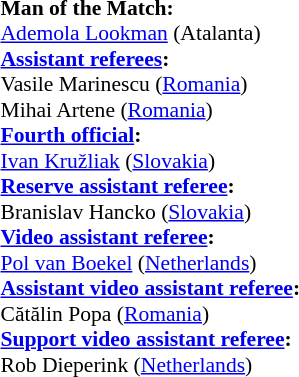<table width=100% style="font-size:90%">
<tr>
<td><br><strong>Man of the Match:</strong>
<br><a href='#'>Ademola Lookman</a> (Atalanta)<br><strong><a href='#'>Assistant referees</a>:</strong>
<br>Vasile Marinescu (<a href='#'>Romania</a>)
<br>Mihai Artene (<a href='#'>Romania</a>)
<br><strong><a href='#'>Fourth official</a>:</strong>
<br><a href='#'>Ivan Kružliak</a> (<a href='#'>Slovakia</a>)
<br><strong><a href='#'>Reserve assistant referee</a>:</strong>
<br>Branislav Hancko (<a href='#'>Slovakia</a>)
<br><strong><a href='#'>Video assistant referee</a>:</strong>
<br><a href='#'>Pol van Boekel</a> (<a href='#'>Netherlands</a>)
<br><strong><a href='#'>Assistant video assistant referee</a>:</strong>
<br>Cătălin Popa (<a href='#'>Romania</a>)
<br><strong><a href='#'>Support video assistant referee</a>:</strong>
<br>Rob Dieperink (<a href='#'>Netherlands</a>)</td>
<td style="width:60%; vertical-align:top;"><br></td>
</tr>
</table>
